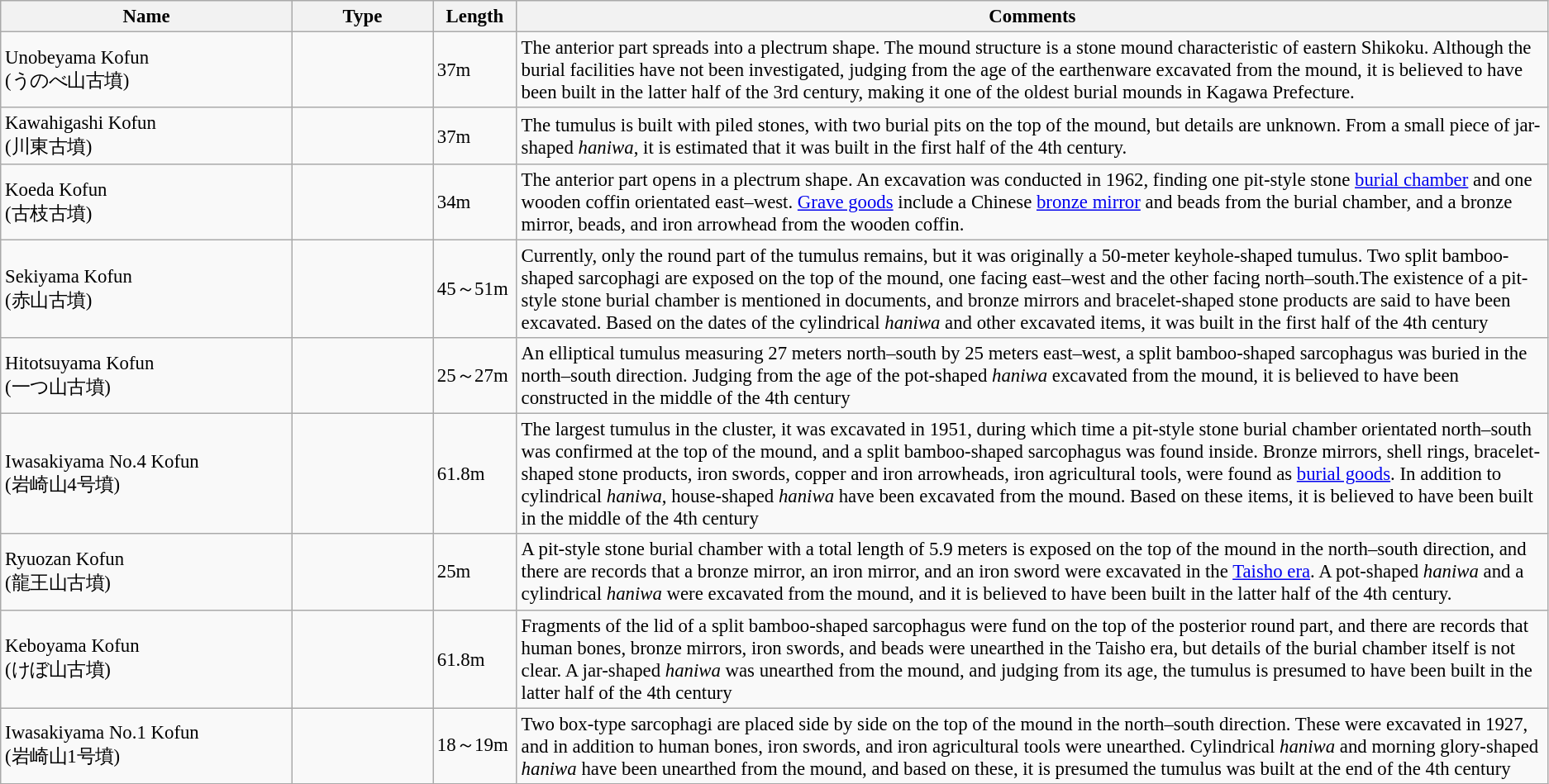<table class="wikitable" style="margin-bottom: 1.5em; font-size: 95%;">
<tr>
<th style="width:15em">Name</th>
<th style="width:7em">Type</th>
<th style="width:4em">Length</th>
<th>Comments</th>
</tr>
<tr>
<td>Unobeyama Kofun <br>(うのべ山古墳)</td>
<td></td>
<td>37m</td>
<td>The anterior part spreads into a plectrum shape. The mound structure is a stone mound characteristic of eastern Shikoku. Although the burial facilities have not been investigated, judging from the age of the earthenware excavated from the mound, it is believed to have been built in the latter half of the 3rd century, making it one of the oldest burial mounds in Kagawa Prefecture.</td>
</tr>
<tr>
<td>Kawahigashi Kofun <br>(川東古墳)</td>
<td></td>
<td>37m</td>
<td>The tumulus is built with piled stones, with two burial pits on the top of the mound, but details are unknown. From a small piece of jar-shaped <em>haniwa</em>, it is estimated that it was built in the first half of the 4th century.</td>
</tr>
<tr>
<td>Koeda Kofun <br>(古枝古墳)</td>
<td></td>
<td>34m</td>
<td>The anterior part opens in a plectrum shape. An excavation was conducted in 1962, finding one pit-style stone <a href='#'>burial chamber</a> and one wooden coffin orientated east–west. <a href='#'>Grave goods</a> include a Chinese <a href='#'>bronze mirror</a> and beads from the burial chamber, and a bronze mirror, beads, and iron arrowhead  from the wooden coffin.</td>
</tr>
<tr>
<td>Sekiyama Kofun <br>(赤山古墳)</td>
<td></td>
<td>45～51m</td>
<td>Currently, only the round part of the tumulus remains, but it was originally a 50-meter keyhole-shaped tumulus. Two split bamboo-shaped sarcophagi are exposed on the top of the mound, one facing east–west and the other facing north–south.The existence of a pit-style stone burial chamber is mentioned in documents, and bronze mirrors and bracelet-shaped stone products are said to have been excavated. Based on the dates of the cylindrical <em>haniwa</em> and other excavated items, it was built in the first half of the 4th century</td>
</tr>
<tr>
<td>Hitotsuyama Kofun<br> (一つ山古墳)</td>
<td></td>
<td>25～27m</td>
<td>An elliptical tumulus measuring 27 meters north–south by 25 meters east–west, a split bamboo-shaped sarcophagus was buried in the north–south direction. Judging from the age of the pot-shaped <em>haniwa</em> excavated from the mound, it is believed to have been constructed in the middle of the 4th century</td>
</tr>
<tr>
<td>Iwasakiyama No.4 Kofun <br>(岩崎山4号墳)</td>
<td></td>
<td>61.8m</td>
<td>The largest tumulus in the cluster, it was excavated in 1951, during which time a pit-style stone burial chamber orientated north–south was confirmed at the top of the mound, and a split bamboo-shaped sarcophagus was found inside. Bronze mirrors, shell rings, bracelet-shaped stone products, iron swords, copper and iron arrowheads, iron agricultural tools, were found as <a href='#'>burial goods</a>. In addition to cylindrical <em>haniwa</em>, house-shaped <em>haniwa</em> have been excavated from the mound. Based on these items, it is believed to have been built in the middle of the 4th century</td>
</tr>
<tr>
<td>Ryuozan Kofun <br>(龍王山古墳)</td>
<td></td>
<td>25m</td>
<td>A pit-style stone burial chamber with a total length of 5.9 meters is exposed on the top of the mound in the north–south direction, and there are records that a bronze mirror, an iron mirror, and an iron sword were excavated in the <a href='#'>Taisho era</a>. A pot-shaped <em>haniwa</em> and a cylindrical <em>haniwa</em> were excavated from the mound, and it is believed to have been built in the latter half of the 4th century.</td>
</tr>
<tr>
<td>Keboyama Kofun <br>(けぼ山古墳)</td>
<td></td>
<td>61.8m</td>
<td>Fragments of the lid of a split bamboo-shaped sarcophagus were fund on the top of the posterior round part, and there are records that human bones, bronze mirrors, iron swords, and beads were unearthed in the Taisho era, but details of the burial chamber itself is not clear. A jar-shaped <em>haniwa</em> was unearthed from the mound, and judging from its age, the tumulus is presumed to have been built in the latter half of the 4th century</td>
</tr>
<tr>
<td>Iwasakiyama No.1 Kofun <br>(岩崎山1号墳)</td>
<td></td>
<td>18～19m</td>
<td>Two box-type sarcophagi are placed side by side on the top of the mound in the north–south direction. These were excavated in 1927, and in addition to human bones, iron swords, and iron agricultural tools were unearthed. Cylindrical <em>haniwa</em> and morning glory-shaped <em>haniwa</em> have been unearthed from the mound, and based on these, it is presumed the tumulus was built at the end of the 4th century</td>
</tr>
</table>
